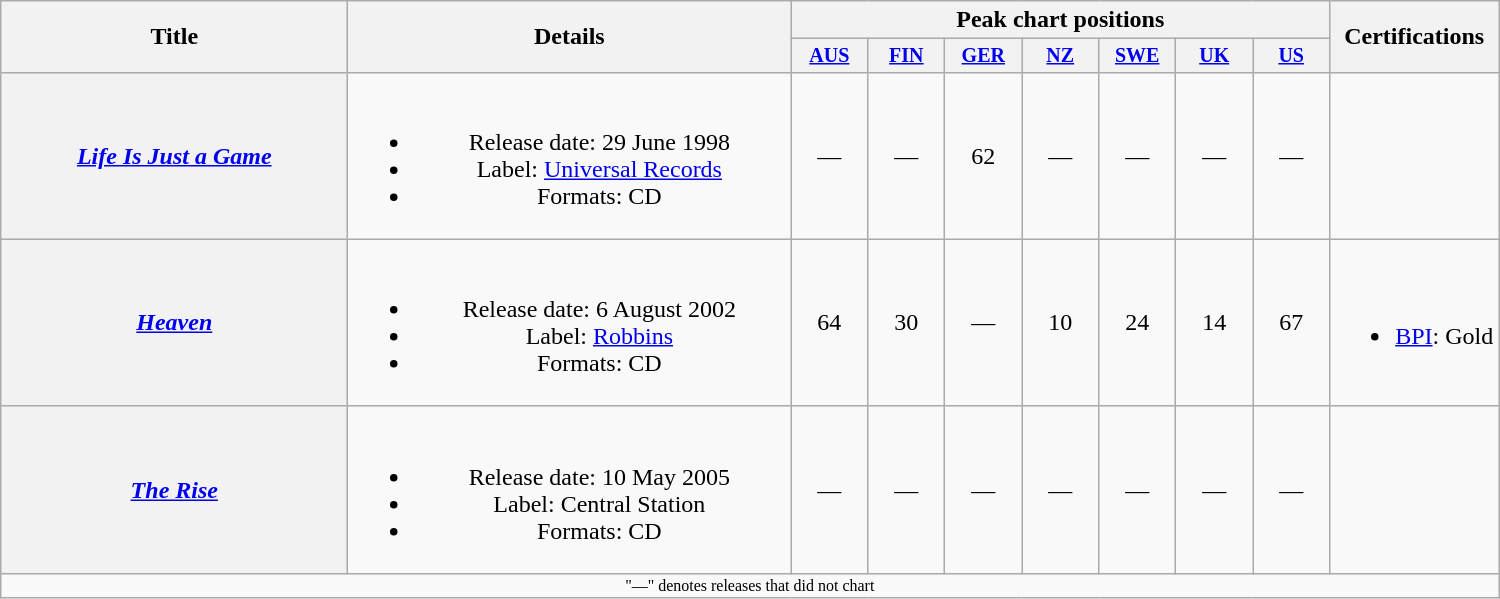<table class="wikitable plainrowheaders" style="text-align:center;">
<tr>
<th rowspan="2" style="width:14em;">Title</th>
<th rowspan="2" style="width:18em;">Details</th>
<th colspan="7">Peak chart positions</th>
<th rowspan="2">Certifications</th>
</tr>
<tr style="font-size:smaller;">
<th style="width:45px;"><a href='#'>AUS</a><br></th>
<th style="width:45px;"><a href='#'>FIN</a><br></th>
<th style="width:45px;"><a href='#'>GER</a><br></th>
<th style="width:45px;"><a href='#'>NZ</a><br></th>
<th style="width:45px;"><a href='#'>SWE</a><br></th>
<th style="width:45px;"><a href='#'>UK</a></th>
<th style="width:45px;"><a href='#'>US</a><br></th>
</tr>
<tr>
<th scope="row"><em><a href='#'>Life Is Just a Game</a></em></th>
<td><br><ul><li>Release date: 29 June 1998</li><li>Label: <a href='#'>Universal Records</a></li><li>Formats: CD</li></ul></td>
<td>—</td>
<td>—</td>
<td>62</td>
<td>—</td>
<td>—</td>
<td>—</td>
<td>—</td>
<td></td>
</tr>
<tr>
<th scope="row"><em><a href='#'>Heaven</a></em></th>
<td><br><ul><li>Release date: 6 August 2002</li><li>Label: <a href='#'>Robbins</a></li><li>Formats: CD</li></ul></td>
<td>64</td>
<td>30</td>
<td>—</td>
<td>10</td>
<td>24</td>
<td>14</td>
<td>67</td>
<td><br><ul><li><a href='#'>BPI</a>: Gold</li></ul></td>
</tr>
<tr>
<th scope="row"><em><a href='#'>The Rise</a></em></th>
<td><br><ul><li>Release date: 10 May 2005</li><li>Label: Central Station</li><li>Formats: CD</li></ul></td>
<td>—</td>
<td>—</td>
<td>—</td>
<td>—</td>
<td>—</td>
<td>—</td>
<td>—</td>
<td></td>
</tr>
<tr>
<td colspan="15" style="font-size:8pt">"—" denotes releases that did not chart</td>
</tr>
</table>
